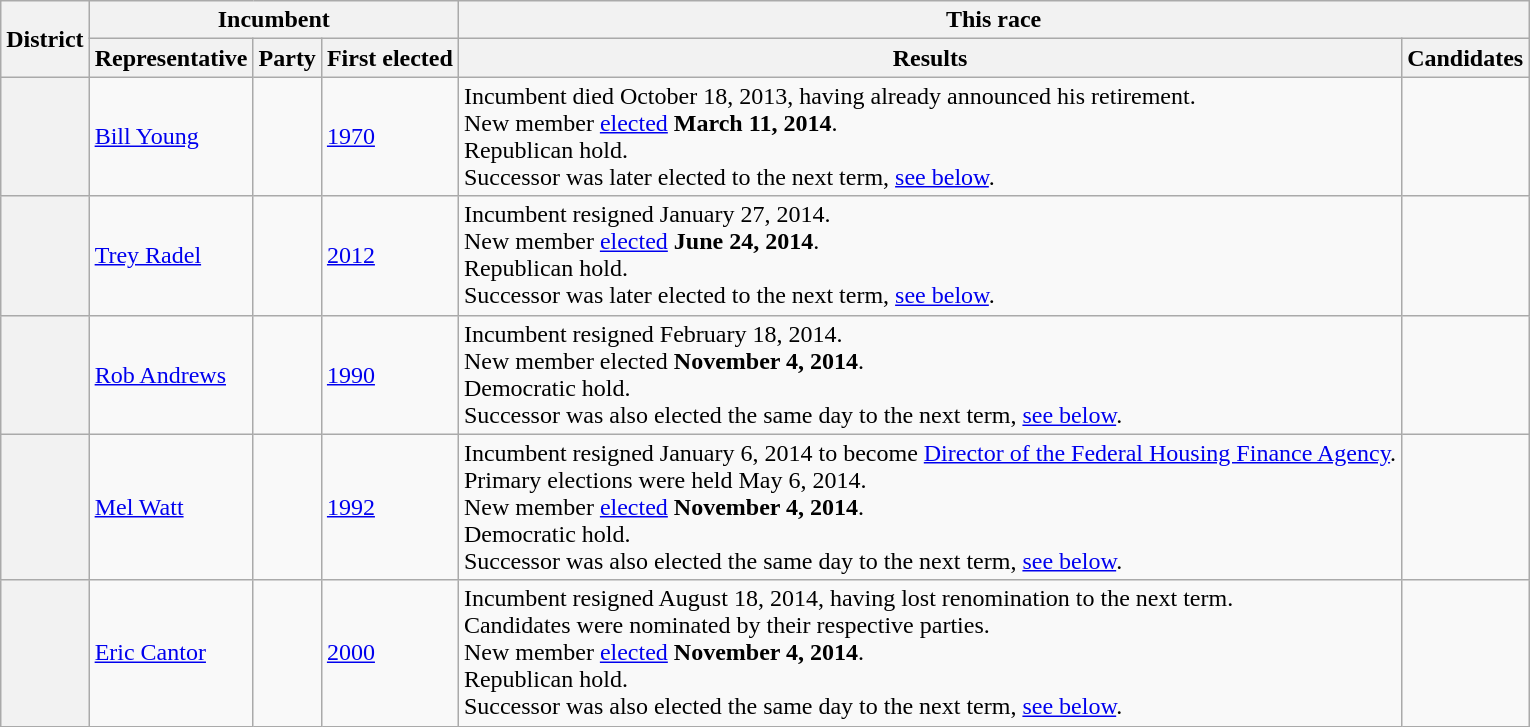<table class=wikitable>
<tr>
<th rowspan=2>District</th>
<th colspan=3>Incumbent</th>
<th colspan=2>This race</th>
</tr>
<tr>
<th>Representative</th>
<th>Party</th>
<th>First elected</th>
<th>Results</th>
<th>Candidates</th>
</tr>
<tr>
<th></th>
<td><a href='#'>Bill Young</a></td>
<td></td>
<td><a href='#'>1970</a></td>
<td>Incumbent died October 18, 2013, having already announced his retirement.<br>New member <a href='#'>elected</a> <strong>March 11, 2014</strong>.<br>Republican hold.<br>Successor was later elected to the next term, <a href='#'>see below</a>.</td>
<td nowrap></td>
</tr>
<tr>
<th></th>
<td><a href='#'>Trey Radel</a></td>
<td></td>
<td><a href='#'>2012</a></td>
<td>Incumbent resigned January 27, 2014.<br>New member <a href='#'>elected</a> <strong>June 24, 2014</strong>.<br>Republican hold.<br>Successor was later elected to the next term, <a href='#'>see below</a>.</td>
<td nowrap></td>
</tr>
<tr>
<th></th>
<td><a href='#'>Rob Andrews</a></td>
<td></td>
<td><a href='#'>1990 </a></td>
<td>Incumbent resigned February 18, 2014.<br>New member elected <strong>November 4, 2014</strong>.<br>Democratic hold.<br>Successor was also elected the same day to the next term, <a href='#'>see below</a>.</td>
<td nowrap></td>
</tr>
<tr>
<th></th>
<td><a href='#'>Mel Watt</a></td>
<td></td>
<td><a href='#'>1992</a></td>
<td>Incumbent resigned January 6, 2014 to become <a href='#'>Director of the Federal Housing Finance Agency</a>.<br>Primary elections were held May 6, 2014.<br>New member <a href='#'>elected</a> <strong>November 4, 2014</strong>.<br>Democratic hold.<br>Successor was also elected the same day to the next term, <a href='#'>see below</a>.</td>
<td nowrap></td>
</tr>
<tr>
<th></th>
<td><a href='#'>Eric Cantor</a></td>
<td></td>
<td><a href='#'>2000</a></td>
<td>Incumbent resigned August 18, 2014, having lost renomination to the next term.<br>Candidates were nominated by their respective parties.<br>New member <a href='#'>elected</a> <strong>November 4, 2014</strong>.<br>Republican hold.<br>Successor was also elected the same day to the next term, <a href='#'>see below</a>.</td>
<td nowrap></td>
</tr>
</table>
